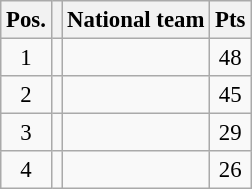<table class=wikitable style="font-size: 95%">
<tr>
<th>Pos.</th>
<th></th>
<th>National team</th>
<th>Pts</th>
</tr>
<tr align=center >
<td>1</td>
<td></td>
<td align=left></td>
<td>48</td>
</tr>
<tr align=center>
<td>2</td>
<td></td>
<td align=left></td>
<td>45</td>
</tr>
<tr align=center>
<td>3</td>
<td></td>
<td align=left></td>
<td>29</td>
</tr>
<tr align=center>
<td>4</td>
<td></td>
<td align=left></td>
<td>26</td>
</tr>
</table>
